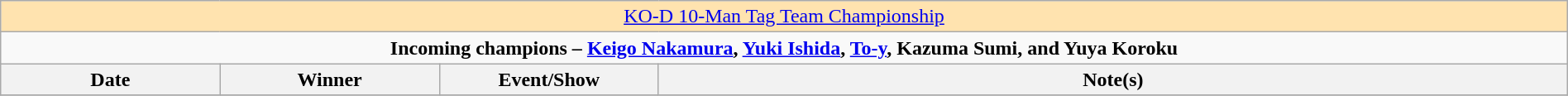<table class="wikitable" style="text-align:center; width:100%;">
<tr style="background:#ffe3af;">
<td colspan="4" style="text-align: center;"><a href='#'>KO-D 10-Man Tag Team Championship</a></td>
</tr>
<tr>
<td colspan="4" style="text-align: center;"><strong>Incoming champions – <a href='#'>Keigo Nakamura</a>, <a href='#'>Yuki Ishida</a>, <a href='#'>To-y</a>, Kazuma Sumi, and Yuya Koroku</strong></td>
</tr>
<tr>
<th width=14%>Date</th>
<th width=14%>Winner</th>
<th width=14%>Event/Show</th>
<th width=58%>Note(s)</th>
</tr>
<tr>
</tr>
</table>
